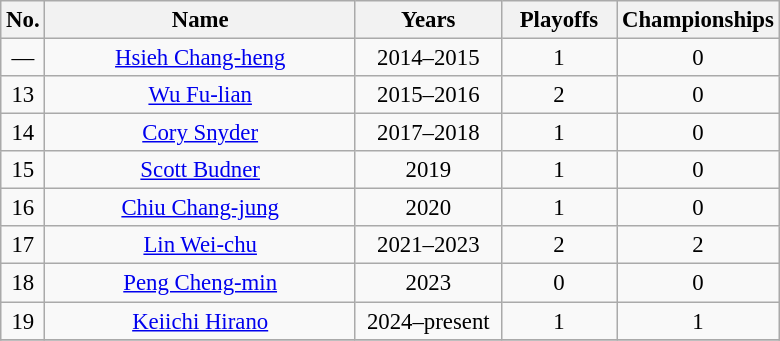<table class=wikitable style="text-align:center; font-size:95%">
<tr>
<th width="10">No.</th>
<th width="200">Name</th>
<th width="90">Years</th>
<th width="70">Playoffs</th>
<th width="70">Championships</th>
</tr>
<tr>
<td>—</td>
<td><a href='#'>Hsieh Chang-heng</a></td>
<td>2014–2015</td>
<td>1</td>
<td>0</td>
</tr>
<tr>
<td>13</td>
<td><a href='#'>Wu Fu-lian</a></td>
<td>2015–2016</td>
<td>2</td>
<td>0</td>
</tr>
<tr>
<td>14</td>
<td><a href='#'>Cory Snyder</a></td>
<td>2017–2018</td>
<td>1</td>
<td>0</td>
</tr>
<tr>
<td>15</td>
<td><a href='#'>Scott Budner</a></td>
<td>2019</td>
<td>1</td>
<td>0</td>
</tr>
<tr>
<td>16</td>
<td><a href='#'>Chiu Chang-jung</a></td>
<td>2020</td>
<td>1</td>
<td>0</td>
</tr>
<tr>
<td>17</td>
<td><a href='#'>Lin Wei-chu</a></td>
<td>2021–2023</td>
<td>2</td>
<td>2</td>
</tr>
<tr>
<td>18</td>
<td><a href='#'>Peng Cheng-min</a></td>
<td>2023</td>
<td>0</td>
<td>0</td>
</tr>
<tr>
<td>19</td>
<td><a href='#'>Keiichi Hirano</a></td>
<td>2024–present</td>
<td>1</td>
<td>1</td>
</tr>
<tr>
</tr>
</table>
